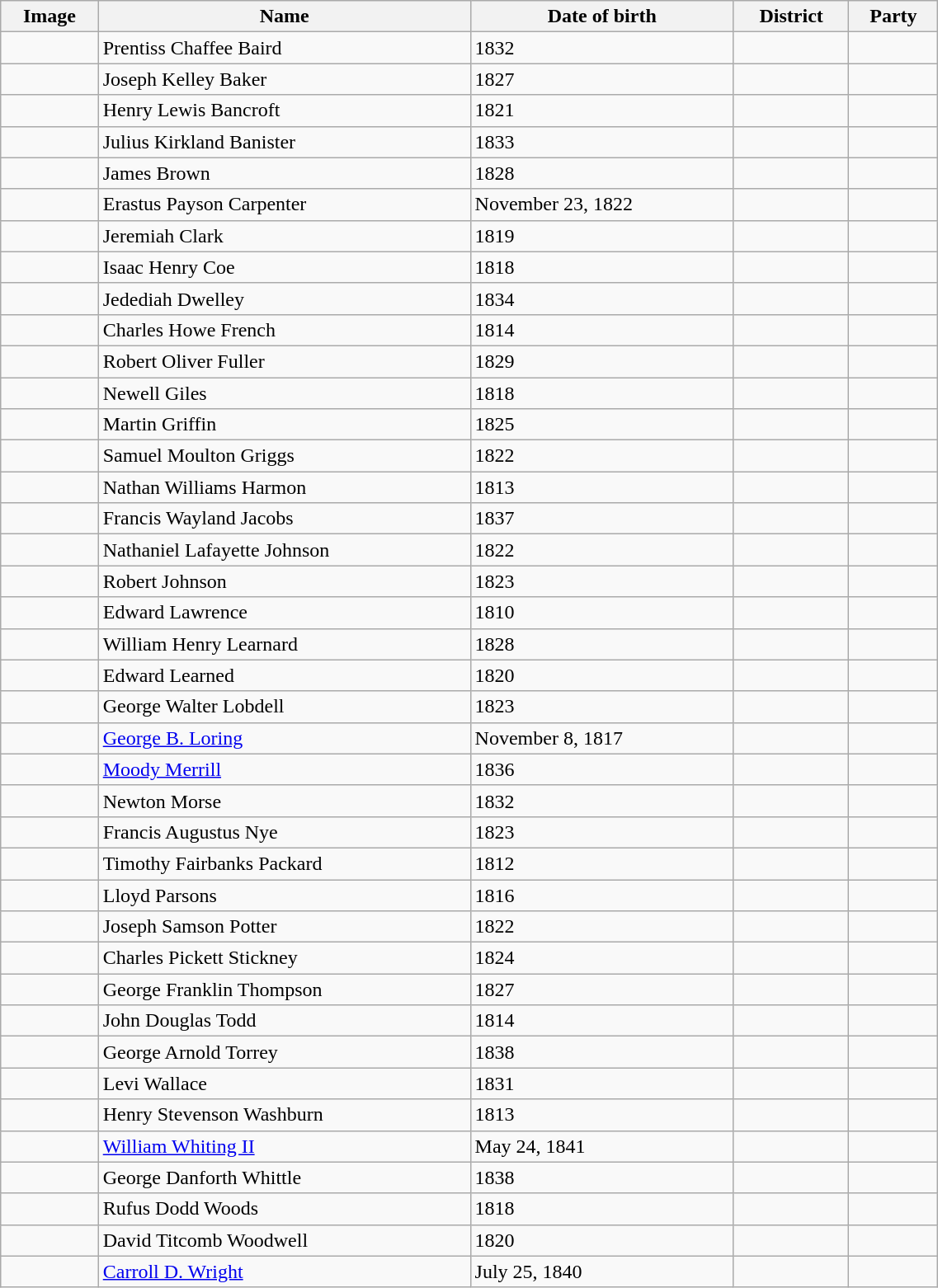<table class='wikitable sortable' style="width:60%">
<tr>
<th>Image</th>
<th>Name </th>
<th data-sort-type=date>Date of birth </th>
<th>District</th>
<th>Party</th>
</tr>
<tr>
<td></td>
<td>Prentiss Chaffee Baird</td>
<td>1832</td>
<td></td>
<td></td>
</tr>
<tr>
<td></td>
<td>Joseph Kelley Baker</td>
<td>1827</td>
<td></td>
<td></td>
</tr>
<tr>
<td></td>
<td>Henry Lewis Bancroft</td>
<td>1821</td>
<td></td>
<td></td>
</tr>
<tr>
<td></td>
<td>Julius Kirkland Banister</td>
<td>1833</td>
<td></td>
<td></td>
</tr>
<tr>
<td></td>
<td>James Brown</td>
<td>1828</td>
<td></td>
<td></td>
</tr>
<tr>
<td></td>
<td>Erastus Payson Carpenter</td>
<td>November 23, 1822</td>
<td></td>
<td></td>
</tr>
<tr>
<td></td>
<td>Jeremiah Clark</td>
<td>1819</td>
<td></td>
<td></td>
</tr>
<tr>
<td></td>
<td>Isaac Henry Coe</td>
<td>1818</td>
<td></td>
<td></td>
</tr>
<tr>
<td></td>
<td>Jedediah Dwelley</td>
<td>1834</td>
<td></td>
<td></td>
</tr>
<tr>
<td></td>
<td>Charles Howe French</td>
<td>1814</td>
<td></td>
<td></td>
</tr>
<tr>
<td></td>
<td>Robert Oliver Fuller</td>
<td>1829</td>
<td></td>
<td></td>
</tr>
<tr>
<td></td>
<td>Newell Giles</td>
<td>1818</td>
<td></td>
<td></td>
</tr>
<tr>
<td></td>
<td>Martin Griffin</td>
<td>1825</td>
<td></td>
<td></td>
</tr>
<tr>
<td></td>
<td>Samuel Moulton Griggs</td>
<td>1822</td>
<td></td>
<td></td>
</tr>
<tr>
<td></td>
<td>Nathan Williams Harmon</td>
<td>1813</td>
<td></td>
<td></td>
</tr>
<tr>
<td></td>
<td>Francis Wayland Jacobs</td>
<td>1837</td>
<td></td>
<td></td>
</tr>
<tr>
<td></td>
<td>Nathaniel Lafayette Johnson</td>
<td>1822</td>
<td></td>
<td></td>
</tr>
<tr>
<td></td>
<td>Robert Johnson</td>
<td>1823</td>
<td></td>
<td></td>
</tr>
<tr>
<td></td>
<td>Edward Lawrence</td>
<td>1810</td>
<td></td>
<td></td>
</tr>
<tr>
<td></td>
<td>William Henry Learnard</td>
<td>1828</td>
<td></td>
<td></td>
</tr>
<tr>
<td></td>
<td>Edward Learned</td>
<td>1820</td>
<td></td>
<td></td>
</tr>
<tr>
<td></td>
<td>George Walter Lobdell</td>
<td>1823</td>
<td></td>
<td></td>
</tr>
<tr>
<td></td>
<td><a href='#'>George B. Loring</a></td>
<td>November 8, 1817</td>
<td></td>
<td></td>
</tr>
<tr>
<td></td>
<td><a href='#'>Moody Merrill</a></td>
<td>1836</td>
<td></td>
<td></td>
</tr>
<tr>
<td></td>
<td>Newton Morse</td>
<td>1832</td>
<td></td>
<td></td>
</tr>
<tr>
<td></td>
<td>Francis Augustus Nye</td>
<td>1823</td>
<td></td>
<td></td>
</tr>
<tr>
<td></td>
<td>Timothy Fairbanks Packard</td>
<td>1812</td>
<td></td>
<td></td>
</tr>
<tr>
<td></td>
<td>Lloyd Parsons</td>
<td>1816</td>
<td></td>
<td></td>
</tr>
<tr>
<td></td>
<td>Joseph Samson Potter</td>
<td>1822</td>
<td></td>
<td></td>
</tr>
<tr>
<td></td>
<td>Charles Pickett Stickney</td>
<td>1824</td>
<td></td>
<td></td>
</tr>
<tr>
<td></td>
<td>George Franklin Thompson</td>
<td>1827</td>
<td></td>
<td></td>
</tr>
<tr>
<td></td>
<td>John Douglas Todd</td>
<td>1814</td>
<td></td>
<td></td>
</tr>
<tr>
<td></td>
<td>George Arnold Torrey</td>
<td>1838</td>
<td></td>
<td></td>
</tr>
<tr>
<td></td>
<td>Levi Wallace</td>
<td>1831</td>
<td></td>
<td></td>
</tr>
<tr>
<td></td>
<td>Henry Stevenson Washburn</td>
<td>1813</td>
<td></td>
<td></td>
</tr>
<tr>
<td></td>
<td><a href='#'>William Whiting II</a></td>
<td>May 24, 1841</td>
<td></td>
<td></td>
</tr>
<tr>
<td></td>
<td>George Danforth Whittle</td>
<td>1838</td>
<td></td>
<td></td>
</tr>
<tr>
<td></td>
<td>Rufus Dodd Woods</td>
<td>1818</td>
<td></td>
<td></td>
</tr>
<tr>
<td></td>
<td>David Titcomb Woodwell</td>
<td>1820</td>
<td></td>
<td></td>
</tr>
<tr>
<td></td>
<td><a href='#'>Carroll D. Wright</a></td>
<td>July 25, 1840</td>
<td></td>
<td></td>
</tr>
</table>
